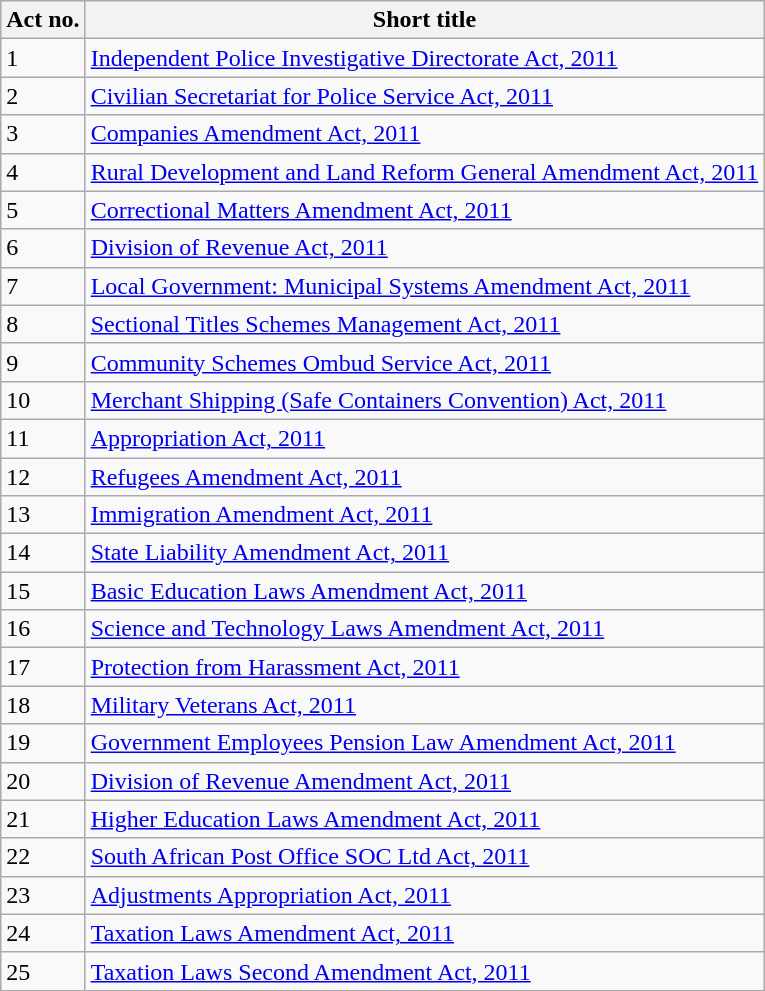<table class="wikitable sortable">
<tr>
<th>Act no.</th>
<th>Short title</th>
</tr>
<tr>
<td>1</td>
<td><a href='#'>Independent Police Investigative Directorate Act, 2011</a></td>
</tr>
<tr>
<td>2</td>
<td><a href='#'>Civilian Secretariat for Police Service Act, 2011</a></td>
</tr>
<tr>
<td>3</td>
<td><a href='#'>Companies Amendment Act, 2011</a></td>
</tr>
<tr>
<td>4</td>
<td><a href='#'>Rural Development and Land Reform General Amendment Act, 2011</a></td>
</tr>
<tr>
<td>5</td>
<td><a href='#'>Correctional Matters Amendment Act, 2011</a></td>
</tr>
<tr>
<td>6</td>
<td><a href='#'>Division of Revenue Act, 2011</a></td>
</tr>
<tr>
<td>7</td>
<td><a href='#'>Local Government: Municipal Systems Amendment Act, 2011</a></td>
</tr>
<tr>
<td>8</td>
<td><a href='#'>Sectional Titles Schemes Management Act, 2011</a></td>
</tr>
<tr>
<td>9</td>
<td><a href='#'>Community Schemes Ombud Service Act, 2011</a></td>
</tr>
<tr>
<td>10</td>
<td><a href='#'>Merchant Shipping (Safe Containers Convention) Act, 2011</a></td>
</tr>
<tr>
<td>11</td>
<td><a href='#'>Appropriation Act, 2011</a></td>
</tr>
<tr>
<td>12</td>
<td><a href='#'>Refugees Amendment Act, 2011</a></td>
</tr>
<tr>
<td>13</td>
<td><a href='#'>Immigration Amendment Act, 2011</a></td>
</tr>
<tr>
<td>14</td>
<td><a href='#'>State Liability Amendment Act, 2011</a></td>
</tr>
<tr>
<td>15</td>
<td><a href='#'>Basic Education Laws Amendment Act, 2011</a></td>
</tr>
<tr>
<td>16</td>
<td><a href='#'>Science and Technology Laws Amendment Act, 2011</a></td>
</tr>
<tr>
<td>17</td>
<td><a href='#'>Protection from Harassment Act, 2011</a></td>
</tr>
<tr>
<td>18</td>
<td><a href='#'>Military Veterans Act, 2011</a></td>
</tr>
<tr>
<td>19</td>
<td><a href='#'>Government Employees Pension Law Amendment Act, 2011</a></td>
</tr>
<tr>
<td>20</td>
<td><a href='#'>Division of Revenue Amendment Act, 2011</a></td>
</tr>
<tr>
<td>21</td>
<td><a href='#'>Higher Education Laws Amendment Act, 2011</a></td>
</tr>
<tr>
<td>22</td>
<td><a href='#'>South African Post Office SOC Ltd Act, 2011</a></td>
</tr>
<tr>
<td>23</td>
<td><a href='#'>Adjustments Appropriation Act, 2011</a></td>
</tr>
<tr>
<td>24</td>
<td><a href='#'>Taxation Laws Amendment Act, 2011</a></td>
</tr>
<tr>
<td>25</td>
<td><a href='#'>Taxation Laws Second Amendment Act, 2011</a></td>
</tr>
</table>
